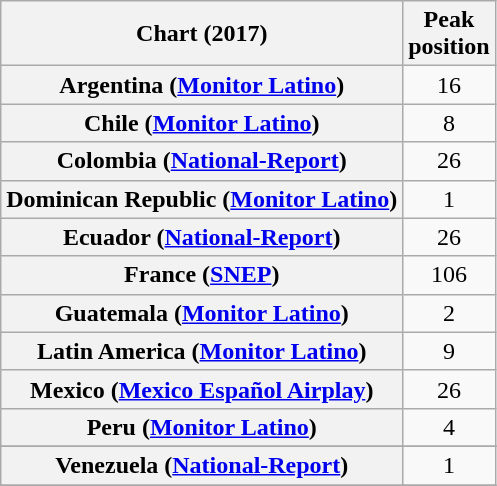<table class="wikitable sortable plainrowheaders" style="text-align:center;">
<tr>
<th scope="col">Chart (2017)</th>
<th scope="col">Peak<br>position</th>
</tr>
<tr>
<th scope="row">Argentina (<a href='#'>Monitor Latino</a>)</th>
<td>16</td>
</tr>
<tr>
<th scope="row">Chile (<a href='#'>Monitor Latino</a>)</th>
<td>8</td>
</tr>
<tr>
<th scope="row">Colombia (<a href='#'>National-Report</a>)</th>
<td>26</td>
</tr>
<tr>
<th scope="row">Dominican Republic (<a href='#'>Monitor Latino</a>)</th>
<td>1</td>
</tr>
<tr>
<th scope="row">Ecuador (<a href='#'>National-Report</a>)</th>
<td>26</td>
</tr>
<tr>
<th scope="row">France (<a href='#'>SNEP</a>)</th>
<td>106</td>
</tr>
<tr>
<th scope="row">Guatemala (<a href='#'>Monitor Latino</a>)</th>
<td>2</td>
</tr>
<tr>
<th scope="row">Latin America (<a href='#'>Monitor Latino</a>)</th>
<td>9</td>
</tr>
<tr>
<th scope="row">Mexico (<a href='#'>Mexico Español Airplay</a>)</th>
<td>26</td>
</tr>
<tr>
<th scope="row">Peru (<a href='#'>Monitor Latino</a>)</th>
<td>4</td>
</tr>
<tr>
</tr>
<tr>
</tr>
<tr>
</tr>
<tr>
</tr>
<tr>
</tr>
<tr>
</tr>
<tr>
<th scope="row">Venezuela (<a href='#'>National-Report</a>)</th>
<td>1</td>
</tr>
<tr>
</tr>
</table>
